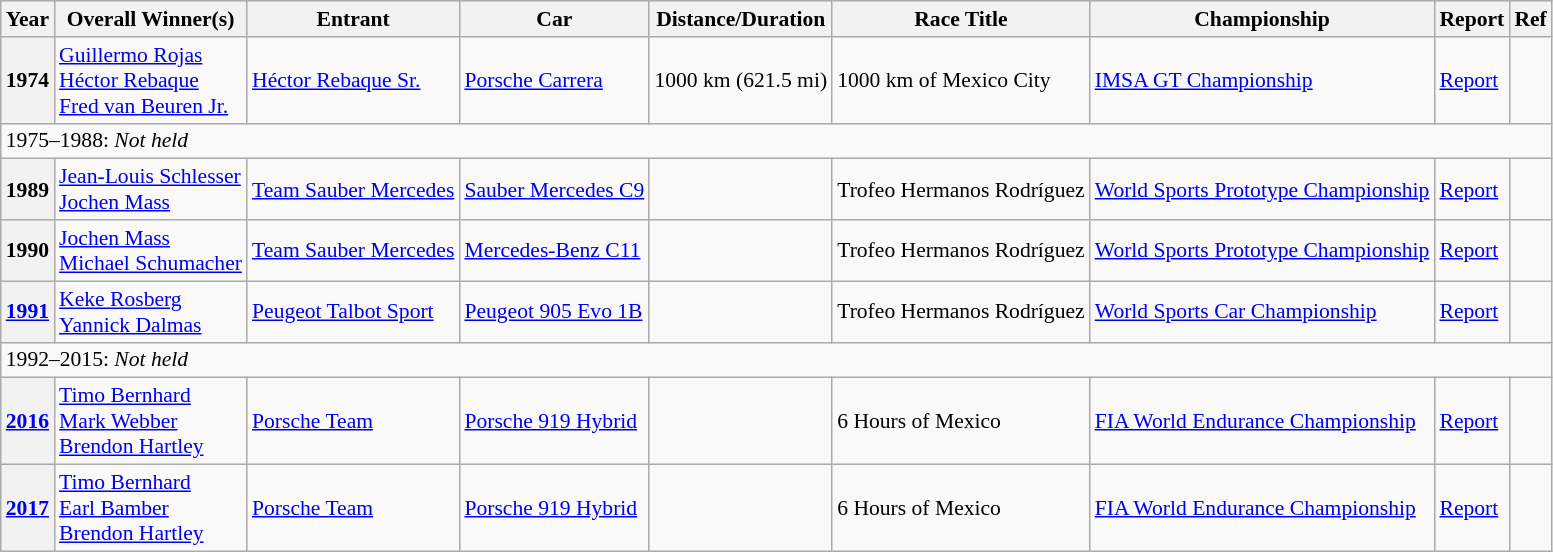<table class="wikitable" style="font-size: 90%;">
<tr>
<th>Year</th>
<th>Overall Winner(s)</th>
<th>Entrant</th>
<th>Car</th>
<th>Distance/Duration</th>
<th>Race Title</th>
<th>Championship</th>
<th>Report</th>
<th>Ref</th>
</tr>
<tr>
<th>1974</th>
<td> <a href='#'>Guillermo Rojas</a><br> <a href='#'>Héctor Rebaque</a><br> <a href='#'>Fred van Beuren Jr.</a></td>
<td> <a href='#'>Héctor Rebaque Sr.</a></td>
<td><a href='#'>Porsche Carrera</a></td>
<td>1000 km (621.5 mi)</td>
<td>1000 km of Mexico City</td>
<td><a href='#'>IMSA GT Championship</a></td>
<td><a href='#'>Report</a></td>
<td></td>
</tr>
<tr>
<td colspan=9>1975–1988: <em>Not held</em></td>
</tr>
<tr>
<th>1989</th>
<td> <a href='#'>Jean-Louis Schlesser</a><br> <a href='#'>Jochen Mass</a></td>
<td> <a href='#'>Team Sauber Mercedes</a></td>
<td><a href='#'>Sauber Mercedes C9</a></td>
<td></td>
<td>Trofeo Hermanos Rodríguez</td>
<td><a href='#'>World Sports Prototype Championship</a></td>
<td><a href='#'>Report</a></td>
<td></td>
</tr>
<tr>
<th>1990</th>
<td> <a href='#'>Jochen Mass</a><br> <a href='#'>Michael Schumacher</a></td>
<td> <a href='#'>Team Sauber Mercedes</a></td>
<td><a href='#'>Mercedes-Benz C11</a></td>
<td></td>
<td>Trofeo Hermanos Rodríguez</td>
<td><a href='#'>World Sports Prototype Championship</a></td>
<td><a href='#'>Report</a></td>
<td></td>
</tr>
<tr>
<th><a href='#'>1991</a></th>
<td> <a href='#'>Keke Rosberg</a><br> <a href='#'>Yannick Dalmas</a></td>
<td> <a href='#'>Peugeot Talbot Sport</a></td>
<td><a href='#'>Peugeot 905 Evo 1B</a></td>
<td></td>
<td>Trofeo Hermanos Rodríguez</td>
<td><a href='#'>World Sports Car Championship</a></td>
<td><a href='#'>Report</a></td>
<td></td>
</tr>
<tr>
<td colspan=9>1992–2015: <em>Not held</em></td>
</tr>
<tr>
<th><a href='#'>2016</a></th>
<td> <a href='#'>Timo Bernhard</a><br> <a href='#'>Mark Webber</a><br> <a href='#'>Brendon Hartley</a></td>
<td> <a href='#'>Porsche Team</a></td>
<td><a href='#'>Porsche 919 Hybrid</a></td>
<td></td>
<td>6 Hours of Mexico</td>
<td><a href='#'>FIA World Endurance Championship</a></td>
<td><a href='#'>Report</a></td>
<td></td>
</tr>
<tr>
<th><a href='#'>2017</a></th>
<td> <a href='#'>Timo Bernhard</a><br> <a href='#'>Earl Bamber</a><br> <a href='#'>Brendon Hartley</a></td>
<td> <a href='#'>Porsche Team</a></td>
<td><a href='#'>Porsche 919 Hybrid</a></td>
<td></td>
<td>6 Hours of Mexico</td>
<td><a href='#'>FIA World Endurance Championship</a></td>
<td><a href='#'>Report</a></td>
<td></td>
</tr>
</table>
